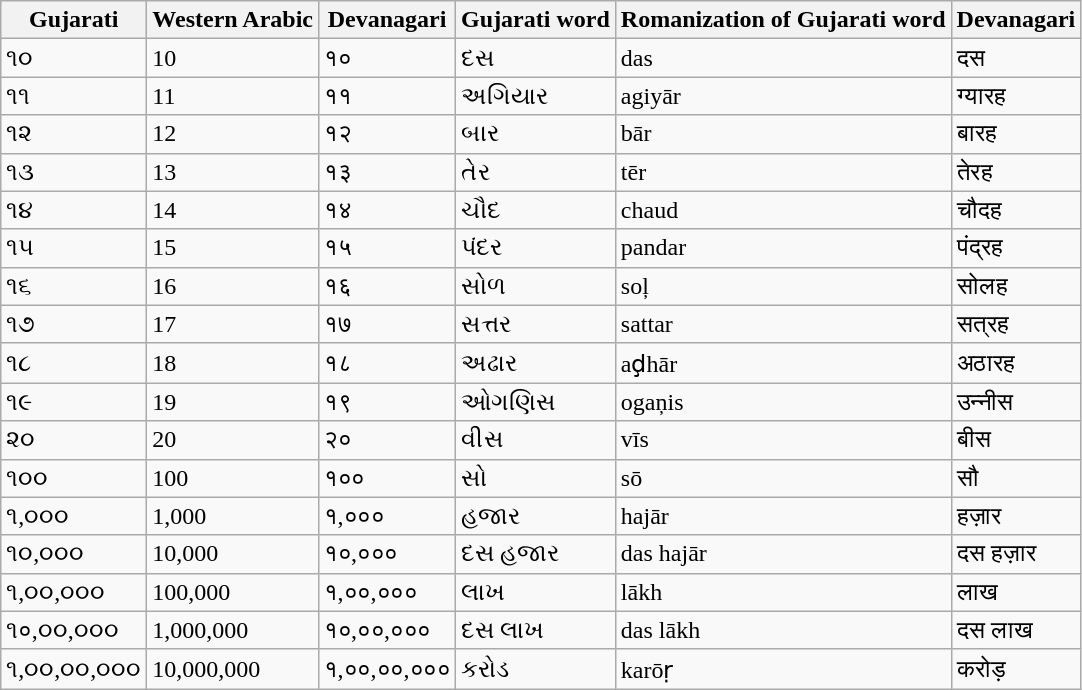<table class="wikitable">
<tr>
<th>Gujarati</th>
<th>Western Arabic</th>
<th>Devanagari</th>
<th>Gujarati word</th>
<th>Romanization of Gujarati word</th>
<th>Devanagari</th>
</tr>
<tr>
<td>૧૦</td>
<td>10</td>
<td>१०</td>
<td>દસ</td>
<td>das</td>
<td>दस</td>
</tr>
<tr>
<td>૧૧</td>
<td>11</td>
<td>११</td>
<td>અગિયાર</td>
<td>agiyār</td>
<td>ग्यारह</td>
</tr>
<tr>
<td>૧૨</td>
<td>12</td>
<td>१२</td>
<td>બાર</td>
<td>bār</td>
<td>बारह</td>
</tr>
<tr>
<td>૧૩</td>
<td>13</td>
<td>१३</td>
<td>તેર</td>
<td>tēr</td>
<td>तेरह</td>
</tr>
<tr>
<td>૧૪</td>
<td>14</td>
<td>१४</td>
<td>ચૌદ</td>
<td>chaud</td>
<td>चौदह</td>
</tr>
<tr>
<td>૧૫</td>
<td>15</td>
<td>१५</td>
<td>પંદર</td>
<td>pandar</td>
<td>पंद्रह</td>
</tr>
<tr>
<td>૧૬</td>
<td>16</td>
<td>१६</td>
<td>સોળ</td>
<td>soļ</td>
<td>सोलह</td>
</tr>
<tr>
<td>૧૭</td>
<td>17</td>
<td>१७</td>
<td>સત્તર</td>
<td>sattar</td>
<td>सत्रह</td>
</tr>
<tr>
<td>૧૮</td>
<td>18</td>
<td>१८</td>
<td>અઢાર</td>
<td>aḑhār</td>
<td>अठारह</td>
</tr>
<tr>
<td>૧૯</td>
<td>19</td>
<td>१९</td>
<td>ઓગણિસ</td>
<td>ogaņis</td>
<td>उन्नीस</td>
</tr>
<tr>
<td>૨૦</td>
<td>20</td>
<td>२०</td>
<td>વીસ</td>
<td>vīs</td>
<td>बीस</td>
</tr>
<tr>
<td>૧૦૦</td>
<td>100</td>
<td>१००</td>
<td>સો</td>
<td>sō</td>
<td>सौ</td>
</tr>
<tr>
<td>૧,૦૦૦</td>
<td>1,000</td>
<td>१,०००</td>
<td>હજાર</td>
<td>hajār</td>
<td>हज़ार</td>
</tr>
<tr>
<td>૧૦,૦૦૦</td>
<td>10,000</td>
<td>१०,०००</td>
<td>દસ હજાર</td>
<td>das hajār</td>
<td>दस हज़ार</td>
</tr>
<tr>
<td>૧,૦૦,૦૦૦</td>
<td>100,000</td>
<td>१,००,०००</td>
<td>લાખ</td>
<td>lākh</td>
<td>लाख</td>
</tr>
<tr>
<td>૧०,૦૦,૦૦૦</td>
<td>1,000,000</td>
<td>१०,००,०००</td>
<td>દસ લાખ</td>
<td>das lākh</td>
<td>दस लाख</td>
</tr>
<tr>
<td>૧,૦૦,૦૦,૦૦૦</td>
<td>10,000,000</td>
<td>१,००,००,०००</td>
<td>કરોડ</td>
<td>karōṛ</td>
<td>करोड़</td>
</tr>
</table>
